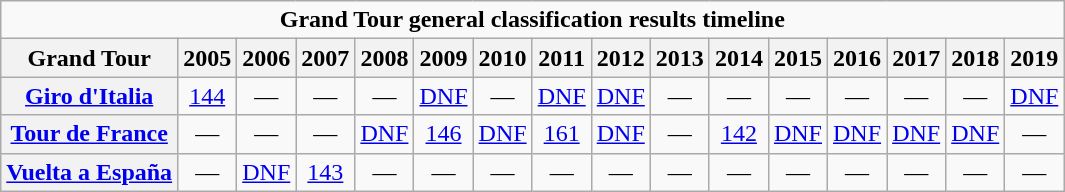<table class="wikitable plainrowheaders">
<tr>
<td colspan=16 align="center"><strong>Grand Tour general classification results timeline</strong></td>
</tr>
<tr>
<th scope="col">Grand Tour</th>
<th scope="col">2005</th>
<th scope="col">2006</th>
<th scope="col">2007</th>
<th scope="col">2008</th>
<th scope="col">2009</th>
<th scope="col">2010</th>
<th scope="col">2011</th>
<th scope="col">2012</th>
<th scope="col">2013</th>
<th scope="col">2014</th>
<th scope="col">2015</th>
<th scope="col">2016</th>
<th scope="col">2017</th>
<th scope="col">2018</th>
<th scope="col">2019</th>
</tr>
<tr style="text-align:center;">
<th scope="row"> <a href='#'>Giro d'Italia</a></th>
<td><a href='#'>144</a></td>
<td>—</td>
<td>—</td>
<td>—</td>
<td><a href='#'>DNF</a></td>
<td>—</td>
<td><a href='#'>DNF</a></td>
<td><a href='#'>DNF</a></td>
<td>—</td>
<td>—</td>
<td>—</td>
<td>—</td>
<td>—</td>
<td>—</td>
<td><a href='#'>DNF</a></td>
</tr>
<tr style="text-align:center;">
<th scope="row"> <a href='#'>Tour de France</a></th>
<td>—</td>
<td>—</td>
<td>—</td>
<td><a href='#'>DNF</a></td>
<td><a href='#'>146</a></td>
<td><a href='#'>DNF</a></td>
<td><a href='#'>161</a></td>
<td><a href='#'>DNF</a></td>
<td>—</td>
<td><a href='#'>142</a></td>
<td><a href='#'>DNF</a></td>
<td><a href='#'>DNF</a></td>
<td><a href='#'>DNF</a></td>
<td><a href='#'>DNF</a></td>
<td>—</td>
</tr>
<tr style="text-align:center;">
<th scope="row"> <a href='#'>Vuelta a España</a></th>
<td>—</td>
<td><a href='#'>DNF</a></td>
<td><a href='#'>143</a></td>
<td>—</td>
<td>—</td>
<td>—</td>
<td>—</td>
<td>—</td>
<td>—</td>
<td>—</td>
<td>—</td>
<td>—</td>
<td>—</td>
<td>—</td>
<td>—</td>
</tr>
</table>
